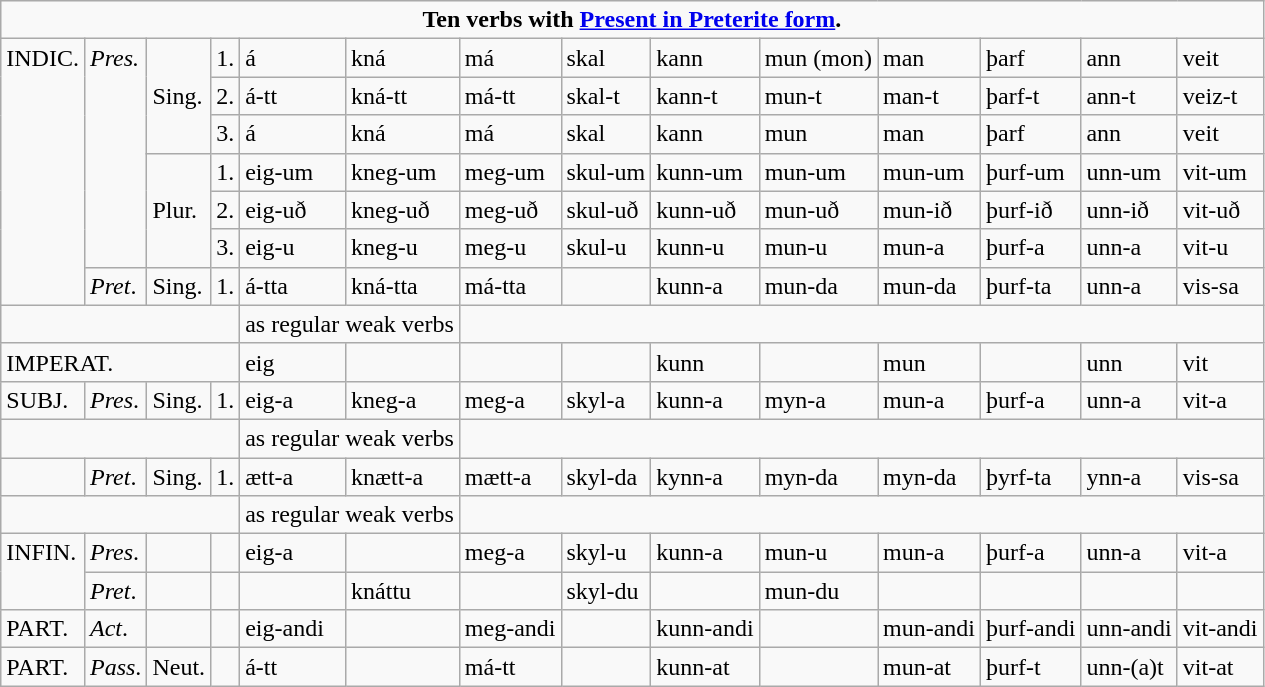<table class="wikitable">
<tr ---->
<td colspan="14" align="CENTER"><strong>Ten verbs with <a href='#'>Present in Preterite form</a>.</strong></td>
</tr>
<tr ---->
<td rowspan="7" valign="TOP">INDIC.</td>
<td rowspan="6" valign="TOP"><em>Pres.</em></td>
<td rowspan="3">Sing.</td>
<td>1.</td>
<td>á</td>
<td>kná</td>
<td>má</td>
<td>skal</td>
<td>kann</td>
<td>mun (mon)</td>
<td>man</td>
<td>þarf</td>
<td>ann</td>
<td>veit</td>
</tr>
<tr ---->
<td>2.</td>
<td>á-tt</td>
<td>kná-tt</td>
<td>má-tt</td>
<td>skal-t</td>
<td>kann-t</td>
<td>mun-t</td>
<td>man-t</td>
<td>þarf-t</td>
<td>ann-t</td>
<td>veiz-t</td>
</tr>
<tr ---->
<td>3.</td>
<td>á</td>
<td>kná</td>
<td>má</td>
<td>skal</td>
<td>kann</td>
<td>mun</td>
<td>man</td>
<td>þarf</td>
<td>ann</td>
<td>veit</td>
</tr>
<tr ---->
<td rowspan="3">Plur.</td>
<td>1.</td>
<td>eig-um</td>
<td>kneg-um</td>
<td>meg-um</td>
<td>skul-um</td>
<td>kunn-um</td>
<td>mun-um</td>
<td>mun-um</td>
<td>þurf-um</td>
<td>unn-um</td>
<td>vit-um</td>
</tr>
<tr ---->
<td>2.</td>
<td>eig-uð</td>
<td>kneg-uð</td>
<td>meg-uð</td>
<td>skul-uð</td>
<td>kunn-uð</td>
<td>mun-uð</td>
<td>mun-ið</td>
<td>þurf-ið</td>
<td>unn-ið</td>
<td>vit-uð</td>
</tr>
<tr ---->
<td>3.</td>
<td>eig-u</td>
<td>kneg-u</td>
<td>meg-u</td>
<td>skul-u</td>
<td>kunn-u</td>
<td>mun-u</td>
<td>mun-a</td>
<td>þurf-a</td>
<td>unn-a</td>
<td>vit-u</td>
</tr>
<tr ---->
<td valign="TOP"><em>Pret</em>.</td>
<td valign="TOP">Sing.</td>
<td valign="TOP">1.</td>
<td>á-tta</td>
<td>kná-tta</td>
<td>má-tta</td>
<td> </td>
<td>kunn-a</td>
<td>mun-da</td>
<td>mun-da</td>
<td>þurf-ta</td>
<td>unn-a</td>
<td>vis-sa</td>
</tr>
<tr ---->
<td colspan="4"> </td>
<td colspan="2">as regular weak verbs</td>
<td colspan="8"> </td>
</tr>
<tr ---->
<td colspan="4">IMPERAT.</td>
<td>eig</td>
<td> </td>
<td> </td>
<td> </td>
<td>kunn</td>
<td> </td>
<td>mun</td>
<td> </td>
<td>unn</td>
<td>vit</td>
</tr>
<tr ---->
<td>SUBJ.</td>
<td><em>Pres</em>.</td>
<td>Sing.</td>
<td>1.</td>
<td>eig-a</td>
<td>kneg-a</td>
<td>meg-a</td>
<td>skyl-a</td>
<td>kunn-a</td>
<td>myn-a</td>
<td>mun-a</td>
<td>þurf-a</td>
<td>unn-a</td>
<td>vit-a</td>
</tr>
<tr ---->
<td colspan="4"> </td>
<td colspan="2">as regular weak verbs</td>
<td colspan="8"> </td>
</tr>
<tr ---->
<td> </td>
<td><em>Pret</em>.</td>
<td>Sing.</td>
<td>1.</td>
<td>ætt-a</td>
<td>knætt-a</td>
<td>mætt-a</td>
<td>skyl-da</td>
<td>kynn-a</td>
<td>myn-da</td>
<td>myn-da</td>
<td>þyrf-ta</td>
<td>ynn-a</td>
<td>vis-sa</td>
</tr>
<tr ---->
<td colspan="4"> </td>
<td colspan="2">as regular weak verbs</td>
<td colspan="8"> </td>
</tr>
<tr ---->
<td rowspan="2" valign="TOP">INFIN.</td>
<td><em>Pres</em>.</td>
<td> </td>
<td> </td>
<td>eig-a</td>
<td> </td>
<td>meg-a</td>
<td>skyl-u</td>
<td>kunn-a</td>
<td>mun-u</td>
<td>mun-a</td>
<td>þurf-a</td>
<td>unn-a</td>
<td>vit-a</td>
</tr>
<tr ---->
<td><em>Pret</em>.</td>
<td> </td>
<td> </td>
<td> </td>
<td>knáttu</td>
<td> </td>
<td>skyl-du</td>
<td> </td>
<td>mun-du</td>
<td> </td>
<td> </td>
<td> </td>
<td> </td>
</tr>
<tr ---->
<td>PART.</td>
<td><em>Act</em>.</td>
<td> </td>
<td> </td>
<td>eig-andi</td>
<td> </td>
<td>meg-andi</td>
<td> </td>
<td>kunn-andi</td>
<td> </td>
<td>mun-andi</td>
<td>þurf-andi</td>
<td>unn-andi</td>
<td>vit-andi</td>
</tr>
<tr ---->
<td>PART.</td>
<td><em>Pass</em>.</td>
<td>Neut.</td>
<td> </td>
<td>á-tt</td>
<td> </td>
<td>má-tt</td>
<td> </td>
<td>kunn-at</td>
<td> </td>
<td>mun-at</td>
<td>þurf-t</td>
<td>unn-(a)t</td>
<td>vit-at</td>
</tr>
</table>
